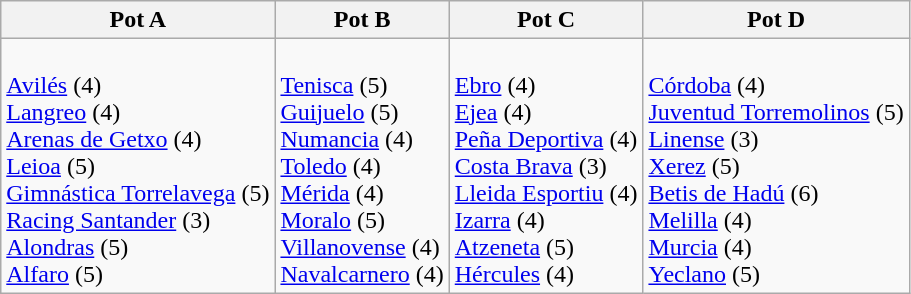<table class="wikitable">
<tr>
<th>Pot A</th>
<th>Pot B</th>
<th>Pot C</th>
<th>Pot D</th>
</tr>
<tr style="vertical-align:top">
<td><br> <a href='#'>Avilés</a> (4)<br>
 <a href='#'>Langreo</a> (4)<br>
 <a href='#'>Arenas de Getxo</a> (4)<br>
 <a href='#'>Leioa</a> (5)<br>
 <a href='#'>Gimnástica Torrelavega</a> (5)<br>
 <a href='#'>Racing Santander</a> (3)<br>
 <a href='#'>Alondras</a> (5)<br>
 <a href='#'>Alfaro</a> (5)</td>
<td><br> <a href='#'>Tenisca</a> (5)<br>
 <a href='#'>Guijuelo</a> (5)<br>
 <a href='#'>Numancia</a> (4)<br>
 <a href='#'>Toledo</a> (4)<br>
 <a href='#'>Mérida</a> (4)<br>
 <a href='#'>Moralo</a> (5)<br>
 <a href='#'>Villanovense</a> (4)<br>
 <a href='#'>Navalcarnero</a> (4)<br></td>
<td><br> <a href='#'>Ebro</a> (4)<br>
 <a href='#'>Ejea</a> (4)<br>
 <a href='#'>Peña Deportiva</a> (4)<br>
 <a href='#'>Costa Brava</a> (3)<br>
 <a href='#'>Lleida Esportiu</a> (4)<br>
 <a href='#'>Izarra</a> (4)<br>
 <a href='#'>Atzeneta</a> (5)<br>
 <a href='#'>Hércules</a> (4)</td>
<td><br> <a href='#'>Córdoba</a> (4)<br>
 <a href='#'>Juventud Torremolinos</a> (5)<br>
 <a href='#'>Linense</a> (3)<br>
 <a href='#'>Xerez</a> (5)<br>
 <a href='#'>Betis de Hadú</a> (6)<br>
 <a href='#'>Melilla</a> (4)<br>
 <a href='#'>Murcia</a> (4)<br>
 <a href='#'>Yeclano</a> (5)</td>
</tr>
</table>
